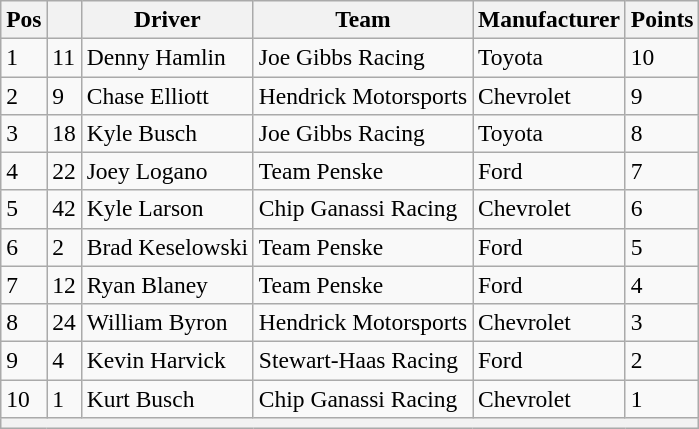<table class="wikitable" style="font-size:98%">
<tr>
<th>Pos</th>
<th></th>
<th>Driver</th>
<th>Team</th>
<th>Manufacturer</th>
<th>Points</th>
</tr>
<tr>
<td>1</td>
<td>11</td>
<td>Denny Hamlin</td>
<td>Joe Gibbs Racing</td>
<td>Toyota</td>
<td>10</td>
</tr>
<tr>
<td>2</td>
<td>9</td>
<td>Chase Elliott</td>
<td>Hendrick Motorsports</td>
<td>Chevrolet</td>
<td>9</td>
</tr>
<tr>
<td>3</td>
<td>18</td>
<td>Kyle Busch</td>
<td>Joe Gibbs Racing</td>
<td>Toyota</td>
<td>8</td>
</tr>
<tr>
<td>4</td>
<td>22</td>
<td>Joey Logano</td>
<td>Team Penske</td>
<td>Ford</td>
<td>7</td>
</tr>
<tr>
<td>5</td>
<td>42</td>
<td>Kyle Larson</td>
<td>Chip Ganassi Racing</td>
<td>Chevrolet</td>
<td>6</td>
</tr>
<tr>
<td>6</td>
<td>2</td>
<td>Brad Keselowski</td>
<td>Team Penske</td>
<td>Ford</td>
<td>5</td>
</tr>
<tr>
<td>7</td>
<td>12</td>
<td>Ryan Blaney</td>
<td>Team Penske</td>
<td>Ford</td>
<td>4</td>
</tr>
<tr>
<td>8</td>
<td>24</td>
<td>William Byron</td>
<td>Hendrick Motorsports</td>
<td>Chevrolet</td>
<td>3</td>
</tr>
<tr>
<td>9</td>
<td>4</td>
<td>Kevin Harvick</td>
<td>Stewart-Haas Racing</td>
<td>Ford</td>
<td>2</td>
</tr>
<tr>
<td>10</td>
<td>1</td>
<td>Kurt Busch</td>
<td>Chip Ganassi Racing</td>
<td>Chevrolet</td>
<td>1</td>
</tr>
<tr>
<th colspan="6"></th>
</tr>
</table>
